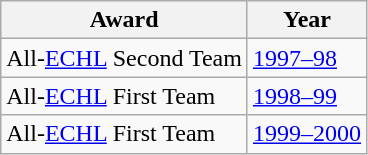<table class="wikitable">
<tr>
<th>Award</th>
<th>Year</th>
</tr>
<tr>
<td>All-<a href='#'>ECHL</a> Second Team</td>
<td><a href='#'>1997–98</a></td>
</tr>
<tr>
<td>All-<a href='#'>ECHL</a> First Team</td>
<td><a href='#'>1998–99</a></td>
</tr>
<tr>
<td>All-<a href='#'>ECHL</a> First Team</td>
<td><a href='#'>1999–2000</a></td>
</tr>
</table>
